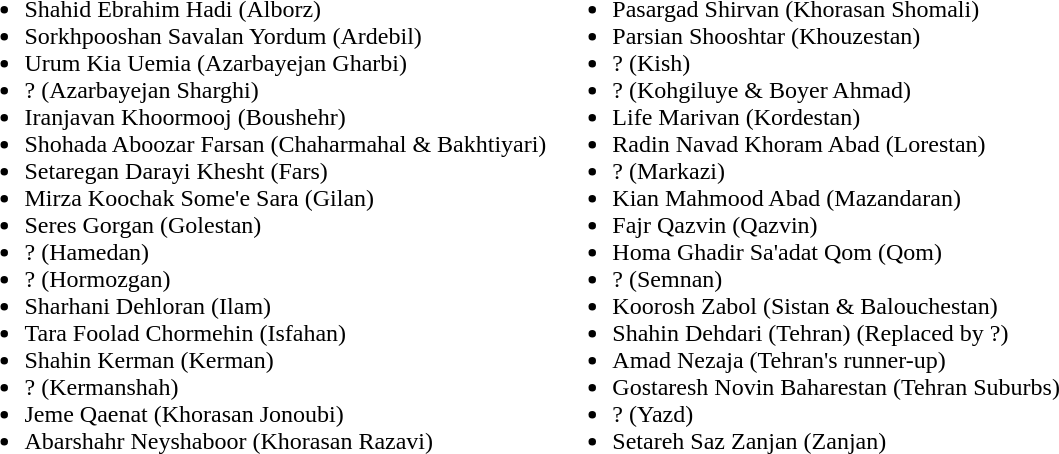<table>
<tr style="vertical-align: top;">
<td><br><ul><li>Shahid Ebrahim Hadi (Alborz)</li><li>Sorkhpooshan Savalan Yordum (Ardebil)</li><li>Urum Kia Uemia (Azarbayejan Gharbi)</li><li>? (Azarbayejan Sharghi)</li><li>Iranjavan Khoormooj (Boushehr)</li><li>Shohada Aboozar Farsan (Chaharmahal & Bakhtiyari)</li><li>Setaregan Darayi Khesht (Fars)</li><li>Mirza Koochak Some'e Sara (Gilan)</li><li>Seres Gorgan (Golestan)</li><li>? (Hamedan)</li><li>? (Hormozgan)</li><li>Sharhani Dehloran (Ilam)</li><li>Tara Foolad Chormehin (Isfahan)</li><li>Shahin Kerman (Kerman)</li><li>? (Kermanshah)</li><li>Jeme Qaenat (Khorasan Jonoubi)</li><li>Abarshahr Neyshaboor (Khorasan Razavi)</li></ul></td>
<td><br><ul><li>Pasargad Shirvan (Khorasan Shomali)</li><li>Parsian Shooshtar (Khouzestan)</li><li>? (Kish)</li><li>? (Kohgiluye & Boyer Ahmad)</li><li>Life Marivan (Kordestan)</li><li>Radin Navad Khoram Abad (Lorestan)</li><li>? (Markazi)</li><li>Kian Mahmood Abad (Mazandaran)</li><li>Fajr Qazvin (Qazvin)</li><li>Homa Ghadir Sa'adat Qom (Qom)</li><li>? (Semnan)</li><li>Koorosh Zabol (Sistan & Balouchestan)</li><li>Shahin Dehdari (Tehran) (Replaced by ?)</li><li>Amad Nezaja (Tehran's runner-up)</li><li>Gostaresh Novin Baharestan (Tehran Suburbs)</li><li>? (Yazd)</li><li>Setareh Saz Zanjan (Zanjan)</li></ul></td>
</tr>
</table>
